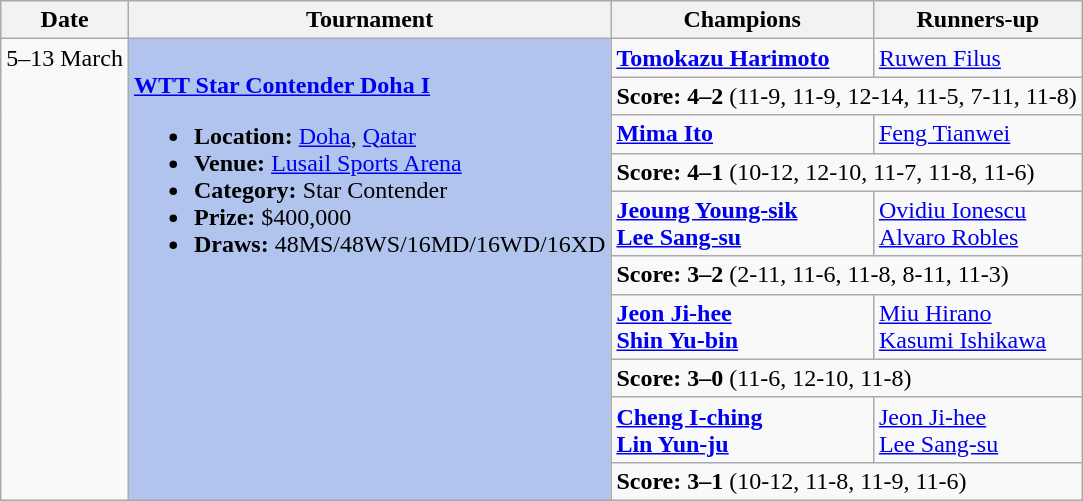<table class=wikitable>
<tr>
<th scope=col>Date</th>
<th scope=col>Tournament</th>
<th scope=col>Champions</th>
<th scope=col>Runners-up</th>
</tr>
<tr valign=top>
<td rowspan=10>5–13 March</td>
<td style="background:#b0c4ed;" rowspan="10"><br><strong><a href='#'>WTT Star Contender Doha I</a></strong><ul><li><strong>Location:</strong> <a href='#'>Doha</a>, <a href='#'>Qatar</a></li><li><strong>Venue:</strong> <a href='#'>Lusail Sports Arena</a></li><li><strong>Category:</strong> Star Contender</li><li><strong>Prize:</strong> $400,000</li><li><strong>Draws:</strong> 48MS/48WS/16MD/16WD/16XD</li></ul></td>
<td><strong> <a href='#'>Tomokazu Harimoto</a></strong></td>
<td> <a href='#'>Ruwen Filus</a></td>
</tr>
<tr>
<td colspan=2><strong>Score: 4–2</strong> (11-9, 11-9, 12-14, 11-5, 7-11, 11-8)</td>
</tr>
<tr valign=top>
<td><strong> <a href='#'>Mima Ito</a></strong></td>
<td> <a href='#'>Feng Tianwei</a></td>
</tr>
<tr>
<td colspan=2><strong>Score: 4–1</strong> (10-12, 12-10, 11-7, 11-8, 11-6)</td>
</tr>
<tr valign=top>
<td><strong> <a href='#'>Jeoung Young-sik</a><br> <a href='#'>Lee Sang-su</a></strong></td>
<td> <a href='#'>Ovidiu Ionescu</a><br> <a href='#'>Alvaro Robles</a></td>
</tr>
<tr>
<td colspan=2><strong>Score: 3–2</strong> (2-11, 11-6, 11-8, 8-11, 11-3)</td>
</tr>
<tr valign=top>
<td><strong> <a href='#'>Jeon Ji-hee</a><br> <a href='#'>Shin Yu-bin</a></strong></td>
<td> <a href='#'>Miu Hirano</a><br> <a href='#'>Kasumi Ishikawa</a></td>
</tr>
<tr>
<td colspan=2><strong>Score: 3–0</strong> (11-6, 12-10, 11-8)</td>
</tr>
<tr valign=top>
<td><strong> <a href='#'>Cheng I-ching</a><br> <a href='#'>Lin Yun-ju</a></strong></td>
<td> <a href='#'>Jeon Ji-hee</a><br> <a href='#'>Lee Sang-su</a></td>
</tr>
<tr>
<td colspan=2><strong>Score: 3–1</strong> (10-12, 11-8, 11-9, 11-6)</td>
</tr>
</table>
